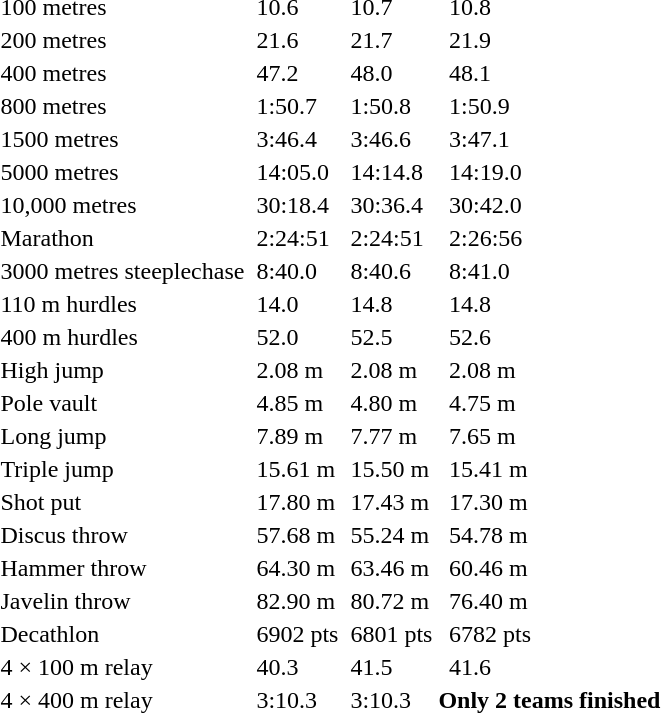<table>
<tr>
<td>100 metres</td>
<td></td>
<td>10.6</td>
<td></td>
<td>10.7</td>
<td></td>
<td>10.8</td>
</tr>
<tr>
<td>200 metres</td>
<td></td>
<td>21.6</td>
<td></td>
<td>21.7</td>
<td></td>
<td>21.9</td>
</tr>
<tr>
<td>400 metres</td>
<td></td>
<td>47.2</td>
<td></td>
<td>48.0</td>
<td></td>
<td>48.1</td>
</tr>
<tr>
<td>800 metres</td>
<td></td>
<td>1:50.7</td>
<td></td>
<td>1:50.8</td>
<td></td>
<td>1:50.9</td>
</tr>
<tr>
<td>1500 metres</td>
<td></td>
<td>3:46.4</td>
<td></td>
<td>3:46.6</td>
<td></td>
<td>3:47.1</td>
</tr>
<tr>
<td>5000 metres</td>
<td></td>
<td>14:05.0 </td>
<td></td>
<td>14:14.8</td>
<td></td>
<td>14:19.0</td>
</tr>
<tr>
<td>10,000 metres</td>
<td></td>
<td>30:18.4</td>
<td></td>
<td>30:36.4</td>
<td></td>
<td>30:42.0</td>
</tr>
<tr>
<td>Marathon</td>
<td></td>
<td>2:24:51</td>
<td></td>
<td>2:24:51</td>
<td></td>
<td>2:26:56</td>
</tr>
<tr>
<td>3000 metres steeplechase</td>
<td></td>
<td>8:40.0 </td>
<td></td>
<td>8:40.6</td>
<td></td>
<td>8:41.0</td>
</tr>
<tr>
<td>110 m hurdles</td>
<td></td>
<td>14.0 </td>
<td></td>
<td>14.8</td>
<td></td>
<td>14.8</td>
</tr>
<tr>
<td>400 m hurdles</td>
<td></td>
<td>52.0</td>
<td></td>
<td>52.5</td>
<td></td>
<td>52.6</td>
</tr>
<tr>
<td>High jump</td>
<td></td>
<td>2.08 m</td>
<td></td>
<td>2.08 m</td>
<td></td>
<td>2.08 m</td>
</tr>
<tr>
<td>Pole vault</td>
<td></td>
<td>4.85 m </td>
<td></td>
<td>4.80 m</td>
<td></td>
<td>4.75 m</td>
</tr>
<tr>
<td>Long jump</td>
<td></td>
<td>7.89 m </td>
<td></td>
<td>7.77 m</td>
<td></td>
<td>7.65 m</td>
</tr>
<tr>
<td>Triple jump</td>
<td></td>
<td>15.61 m </td>
<td></td>
<td>15.50 m</td>
<td></td>
<td>15.41 m</td>
</tr>
<tr>
<td>Shot put</td>
<td></td>
<td>17.80 m </td>
<td></td>
<td>17.43 m</td>
<td></td>
<td>17.30 m</td>
</tr>
<tr>
<td>Discus throw</td>
<td></td>
<td>57.68 m </td>
<td></td>
<td>55.24 m</td>
<td></td>
<td>54.78 m</td>
</tr>
<tr>
<td>Hammer throw</td>
<td></td>
<td>64.30 m </td>
<td></td>
<td>63.46 m</td>
<td></td>
<td>60.46 m</td>
</tr>
<tr>
<td>Javelin throw</td>
<td></td>
<td>82.90 m </td>
<td></td>
<td>80.72 m</td>
<td></td>
<td>76.40 m</td>
</tr>
<tr>
<td>Decathlon</td>
<td></td>
<td>6902 pts</td>
<td></td>
<td>6801 pts</td>
<td></td>
<td>6782 pts</td>
</tr>
<tr>
<td>4 × 100 m relay</td>
<td></td>
<td>40.3 </td>
<td></td>
<td>41.5</td>
<td></td>
<td>41.6</td>
</tr>
<tr>
<td>4 × 400 m relay</td>
<td></td>
<td>3:10.3 </td>
<td></td>
<td>3:10.3</td>
<th colspan=2>Only 2 teams finished</th>
</tr>
</table>
